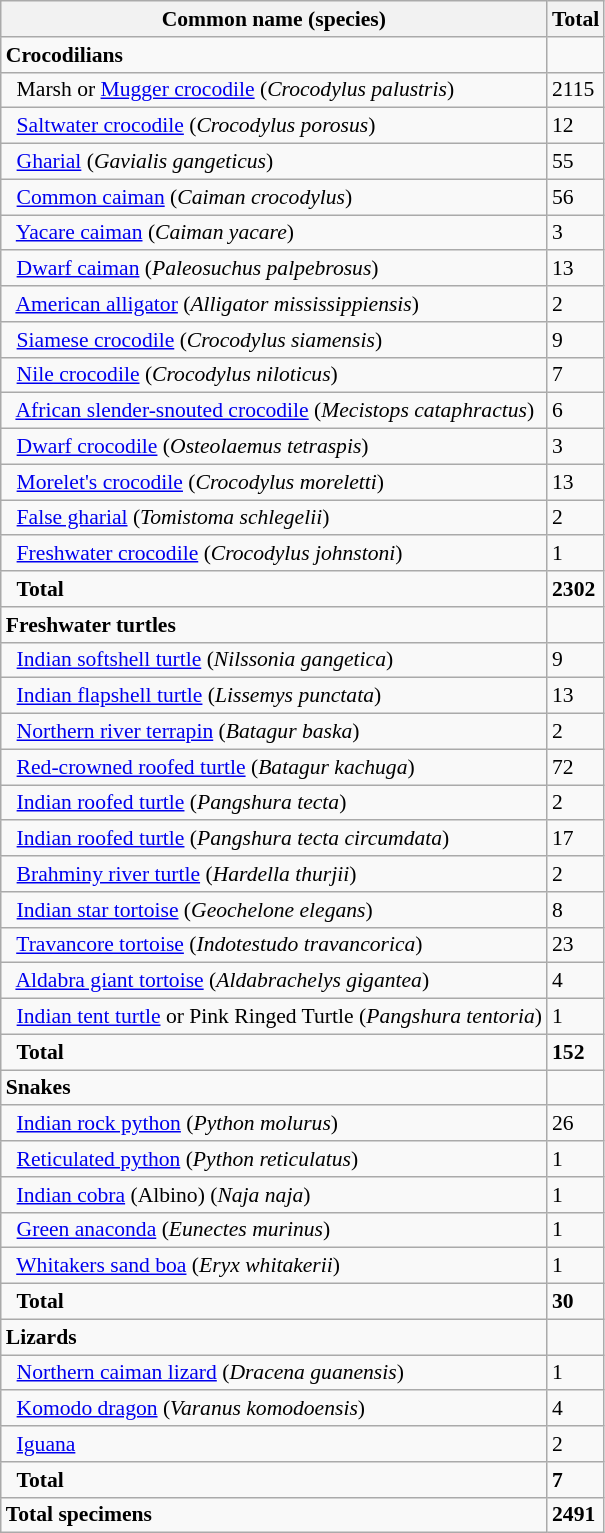<table class="wikitable sortable" style="font-size: 90%">
<tr>
<th>Common name (species)</th>
<th>Total</th>
</tr>
<tr>
<td><strong>Crocodilians</strong></td>
<td></td>
</tr>
<tr>
<td>  Marsh or <a href='#'>Mugger crocodile</a> (<em>Crocodylus palustris</em>)</td>
<td>2115</td>
</tr>
<tr>
<td>  <a href='#'>Saltwater crocodile</a> (<em>Crocodylus porosus</em>)</td>
<td>12</td>
</tr>
<tr>
<td>  <a href='#'>Gharial</a> (<em>Gavialis gangeticus</em>)</td>
<td>55</td>
</tr>
<tr>
<td>  <a href='#'>Common caiman</a> (<em>Caiman crocodylus</em>)</td>
<td>56</td>
</tr>
<tr>
<td>  <a href='#'>Yacare caiman</a> (<em>Caiman yacare</em>)</td>
<td>3</td>
</tr>
<tr>
<td>  <a href='#'>Dwarf caiman</a> (<em>Paleosuchus palpebrosus</em>)</td>
<td>13</td>
</tr>
<tr>
<td>  <a href='#'>American alligator</a> (<em>Alligator mississippiensis</em>)</td>
<td>2</td>
</tr>
<tr>
<td>  <a href='#'>Siamese crocodile</a> (<em>Crocodylus siamensis</em>)</td>
<td>9</td>
</tr>
<tr>
<td>  <a href='#'>Nile crocodile</a> (<em>Crocodylus niloticus</em>)</td>
<td>7</td>
</tr>
<tr>
<td>  <a href='#'>African slender-snouted crocodile</a> (<em>Mecistops cataphractus</em>)</td>
<td>6</td>
</tr>
<tr>
<td>  <a href='#'>Dwarf crocodile</a> (<em>Osteolaemus tetraspis</em>)</td>
<td>3</td>
</tr>
<tr>
<td>  <a href='#'>Morelet's crocodile</a> (<em>Crocodylus moreletti</em>)</td>
<td>13</td>
</tr>
<tr>
<td>  <a href='#'>False gharial</a> (<em>Tomistoma schlegelii</em>)</td>
<td>2</td>
</tr>
<tr>
<td>  <a href='#'>Freshwater crocodile</a> (<em>Crocodylus johnstoni</em>)</td>
<td>1</td>
</tr>
<tr>
<td>  <strong>Total</strong></td>
<td><strong>2302</strong></td>
</tr>
<tr>
<td><strong>Freshwater turtles</strong></td>
<td></td>
</tr>
<tr>
<td>  <a href='#'>Indian softshell turtle</a> (<em>Nilssonia gangetica</em>)</td>
<td>9</td>
</tr>
<tr>
<td>  <a href='#'>Indian flapshell turtle</a> (<em>Lissemys punctata</em>)</td>
<td>13</td>
</tr>
<tr>
<td>  <a href='#'>Northern river terrapin</a> (<em>Batagur baska</em>)</td>
<td>2</td>
</tr>
<tr>
<td>  <a href='#'>Red-crowned roofed turtle</a> (<em>Batagur kachuga</em>)</td>
<td>72</td>
</tr>
<tr>
<td>  <a href='#'>Indian roofed turtle</a> (<em>Pangshura tecta</em>)</td>
<td>2</td>
</tr>
<tr>
<td>  <a href='#'>Indian roofed turtle</a> (<em>Pangshura tecta circumdata</em>)</td>
<td>17</td>
</tr>
<tr>
<td>  <a href='#'>Brahminy river turtle</a> (<em>Hardella thurjii</em>)</td>
<td>2</td>
</tr>
<tr>
<td>  <a href='#'>Indian star tortoise</a> (<em>Geochelone elegans</em>)</td>
<td>8</td>
</tr>
<tr>
<td>  <a href='#'>Travancore tortoise</a> (<em>Indotestudo travancorica</em>)</td>
<td>23</td>
</tr>
<tr>
<td>  <a href='#'>Aldabra giant tortoise</a> (<em>Aldabrachelys gigantea</em>)</td>
<td>4</td>
</tr>
<tr>
<td>  <a href='#'>Indian tent turtle</a> or Pink Ringed Turtle (<em>Pangshura tentoria</em>)</td>
<td>1</td>
</tr>
<tr>
<td>  <strong>Total</strong></td>
<td><strong>152</strong></td>
</tr>
<tr>
<td><strong>Snakes</strong></td>
<td></td>
</tr>
<tr>
<td>  <a href='#'>Indian rock python</a> (<em>Python molurus</em>)</td>
<td>26</td>
</tr>
<tr>
<td>  <a href='#'>Reticulated python</a> (<em>Python reticulatus</em>)</td>
<td>1</td>
</tr>
<tr>
<td>  <a href='#'>Indian cobra</a> (Albino) (<em>Naja naja</em>)</td>
<td>1</td>
</tr>
<tr>
<td>  <a href='#'>Green anaconda</a> (<em>Eunectes murinus</em>)</td>
<td>1</td>
</tr>
<tr>
<td>  <a href='#'>Whitakers sand boa</a> (<em>Eryx  whitakerii</em>)</td>
<td>1</td>
</tr>
<tr>
<td>  <strong>Total</strong></td>
<td><strong>30</strong></td>
</tr>
<tr>
<td><strong>Lizards</strong></td>
<td></td>
</tr>
<tr>
<td>  <a href='#'>Northern caiman lizard</a> (<em>Dracena guanensis</em>)</td>
<td>1</td>
</tr>
<tr>
<td>  <a href='#'>Komodo dragon</a> (<em>Varanus komodoensis</em>)</td>
<td>4</td>
</tr>
<tr>
<td>  <a href='#'>Iguana</a></td>
<td>2</td>
</tr>
<tr>
<td>  <strong>Total</strong></td>
<td><strong>7</strong></td>
</tr>
<tr>
<td><strong>Total specimens</strong></td>
<td><strong>2491</strong></td>
</tr>
</table>
